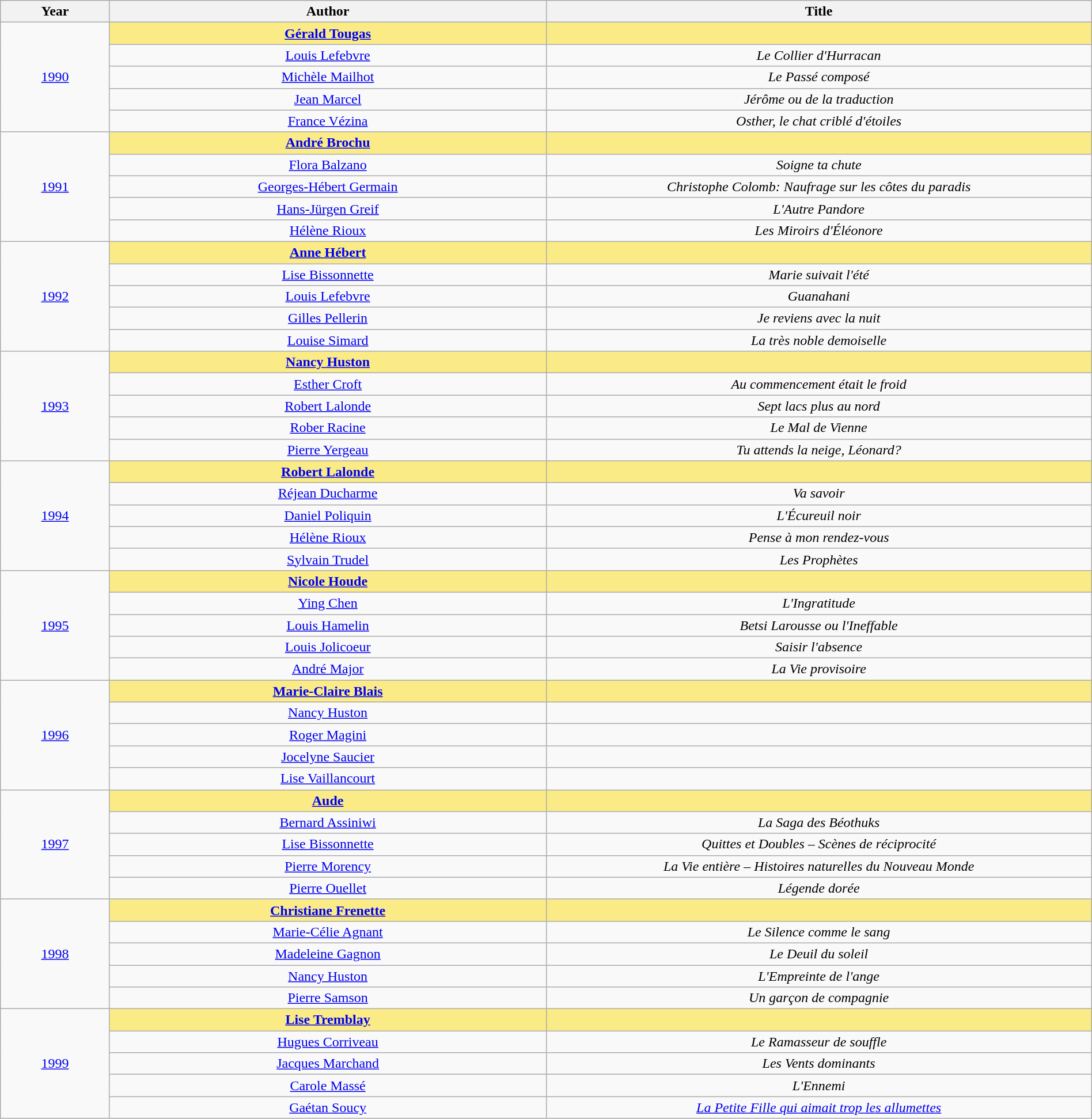<table class="wikitable" width="100%">
<tr>
<th>Year</th>
<th width="40%">Author</th>
<th width="50%">Title</th>
</tr>
<tr>
<td align="center" rowspan="5"><a href='#'>1990</a></td>
<td align="center" style="background:#FAEB86"><strong><a href='#'>Gérald Tougas</a></strong></td>
<td align="center" style="background:#FAEB86"><strong><em></em></strong></td>
</tr>
<tr>
<td align="center"><a href='#'>Louis Lefebvre</a></td>
<td align="center"><em>Le Collier d'Hurracan</em></td>
</tr>
<tr>
<td align="center"><a href='#'>Michèle Mailhot</a></td>
<td align="center"><em>Le Passé composé</em></td>
</tr>
<tr>
<td align="center"><a href='#'>Jean Marcel</a></td>
<td align="center"><em>Jérôme ou de la traduction</em></td>
</tr>
<tr>
<td align="center"><a href='#'>France Vézina</a></td>
<td align="center"><em>Osther, le chat criblé d'étoiles</em></td>
</tr>
<tr>
<td align="center" rowspan="5"><a href='#'>1991</a></td>
<td align="center" style="background:#FAEB86"><strong><a href='#'>André Brochu</a></strong></td>
<td align="center" style="background:#FAEB86"><strong><em></em></strong></td>
</tr>
<tr>
<td align="center"><a href='#'>Flora Balzano</a></td>
<td align="center"><em>Soigne ta chute</em></td>
</tr>
<tr>
<td align="center"><a href='#'>Georges-Hébert Germain</a></td>
<td align="center"><em>Christophe Colomb: Naufrage sur les côtes du paradis</em></td>
</tr>
<tr>
<td align="center"><a href='#'>Hans-Jürgen Greif</a></td>
<td align="center"><em>L'Autre Pandore</em></td>
</tr>
<tr>
<td align="center"><a href='#'>Hélène Rioux</a></td>
<td align="center"><em>Les Miroirs d'Éléonore</em></td>
</tr>
<tr>
<td align="center" rowspan="5"><a href='#'>1992</a></td>
<td align="center" style="background:#FAEB86"><strong><a href='#'>Anne Hébert</a></strong></td>
<td align="center" style="background:#FAEB86"><strong><em></em></strong></td>
</tr>
<tr>
<td align="center"><a href='#'>Lise Bissonnette</a></td>
<td align="center"><em>Marie suivait l'été</em></td>
</tr>
<tr>
<td align="center"><a href='#'>Louis Lefebvre</a></td>
<td align="center"><em>Guanahani</em></td>
</tr>
<tr>
<td align="center"><a href='#'>Gilles Pellerin</a></td>
<td align="center"><em>Je reviens avec la nuit</em></td>
</tr>
<tr>
<td align="center"><a href='#'>Louise Simard</a></td>
<td align="center"><em>La très noble demoiselle</em></td>
</tr>
<tr>
<td align="center" rowspan="5"><a href='#'>1993</a></td>
<td align="center" style="background:#FAEB86"><strong><a href='#'>Nancy Huston</a></strong></td>
<td align="center" style="background:#FAEB86"><strong><em></em></strong></td>
</tr>
<tr>
<td align="center"><a href='#'>Esther Croft</a></td>
<td align="center"><em>Au commencement était le froid</em></td>
</tr>
<tr>
<td align="center"><a href='#'>Robert Lalonde</a></td>
<td align="center"><em>Sept lacs plus au nord</em></td>
</tr>
<tr>
<td align="center"><a href='#'>Rober Racine</a></td>
<td align="center"><em>Le Mal de Vienne</em></td>
</tr>
<tr>
<td align="center"><a href='#'>Pierre Yergeau</a></td>
<td align="center"><em>Tu attends la neige, Léonard?</em></td>
</tr>
<tr>
<td align="center" rowspan="5"><a href='#'>1994</a></td>
<td align="center" style="background:#FAEB86"><strong><a href='#'>Robert Lalonde</a></strong></td>
<td align="center" style="background:#FAEB86"><strong><em></em></strong></td>
</tr>
<tr>
<td align="center"><a href='#'>Réjean Ducharme</a></td>
<td align="center"><em>Va savoir</em></td>
</tr>
<tr>
<td align="center"><a href='#'>Daniel Poliquin</a></td>
<td align="center"><em>L'Écureuil noir</em></td>
</tr>
<tr>
<td align="center"><a href='#'>Hélène Rioux</a></td>
<td align="center"><em>Pense à mon rendez-vous</em></td>
</tr>
<tr>
<td align="center"><a href='#'>Sylvain Trudel</a></td>
<td align="center"><em>Les Prophètes</em></td>
</tr>
<tr>
<td align="center" rowspan="5"><a href='#'>1995</a></td>
<td align="center" style="background:#FAEB86"><strong><a href='#'>Nicole Houde</a></strong></td>
<td align="center" style="background:#FAEB86"><strong><em></em></strong></td>
</tr>
<tr>
<td align="center"><a href='#'>Ying Chen</a></td>
<td align="center"><em>L'Ingratitude</em></td>
</tr>
<tr>
<td align="center"><a href='#'>Louis Hamelin</a></td>
<td align="center"><em>Betsi Larousse ou l'Ineffable</em></td>
</tr>
<tr>
<td align="center"><a href='#'>Louis Jolicoeur</a></td>
<td align="center"><em>Saisir l'absence</em></td>
</tr>
<tr>
<td align="center"><a href='#'>André Major</a></td>
<td align="center"><em>La Vie provisoire</em></td>
</tr>
<tr>
<td align="center" rowspan="5"><a href='#'>1996</a></td>
<td align="center" style="background:#FAEB86"><strong><a href='#'>Marie-Claire Blais</a></strong></td>
<td align="center" style="background:#FAEB86"><strong><em></em></strong></td>
</tr>
<tr>
<td align="center"><a href='#'>Nancy Huston</a></td>
<td align="center"><em></em></td>
</tr>
<tr>
<td align="center"><a href='#'>Roger Magini</a></td>
<td align="center"><em></em></td>
</tr>
<tr>
<td align="center"><a href='#'>Jocelyne Saucier</a></td>
<td align="center"><em></em></td>
</tr>
<tr>
<td align="center"><a href='#'>Lise Vaillancourt</a></td>
<td align="center"><em></em></td>
</tr>
<tr>
<td align="center" rowspan="5"><a href='#'>1997</a></td>
<td align="center" style="background:#FAEB86"><strong><a href='#'>Aude</a></strong></td>
<td align="center" style="background:#FAEB86"><strong><em></em></strong></td>
</tr>
<tr>
<td align="center"><a href='#'>Bernard Assiniwi</a></td>
<td align="center"><em>La Saga des Béothuks</em></td>
</tr>
<tr>
<td align="center"><a href='#'>Lise Bissonnette</a></td>
<td align="center"><em>Quittes et Doubles – Scènes de réciprocité</em></td>
</tr>
<tr>
<td align="center"><a href='#'>Pierre Morency</a></td>
<td align="center"><em>La Vie entière – Histoires naturelles du Nouveau Monde</em></td>
</tr>
<tr>
<td align="center"><a href='#'>Pierre Ouellet</a></td>
<td align="center"><em>Légende dorée</em></td>
</tr>
<tr>
<td align="center" rowspan="5"><a href='#'>1998</a></td>
<td align="center" style="background:#FAEB86"><strong><a href='#'>Christiane Frenette</a></strong></td>
<td align="center" style="background:#FAEB86"><strong><em></em></strong></td>
</tr>
<tr>
<td align="center"><a href='#'>Marie-Célie Agnant</a></td>
<td align="center"><em>Le Silence comme le sang</em></td>
</tr>
<tr>
<td align="center"><a href='#'>Madeleine Gagnon</a></td>
<td align="center"><em>Le Deuil du soleil</em></td>
</tr>
<tr>
<td align="center"><a href='#'>Nancy Huston</a></td>
<td align="center"><em>L'Empreinte de l'ange</em></td>
</tr>
<tr>
<td align="center"><a href='#'>Pierre Samson</a></td>
<td align="center"><em>Un garçon de compagnie</em></td>
</tr>
<tr>
<td align="center" rowspan="5"><a href='#'>1999</a></td>
<td align="center" style="background:#FAEB86"><strong><a href='#'>Lise Tremblay</a></strong></td>
<td align="center" style="background:#FAEB86"><strong><em></em></strong></td>
</tr>
<tr>
<td align="center"><a href='#'>Hugues Corriveau</a></td>
<td align="center"><em>Le Ramasseur de souffle</em></td>
</tr>
<tr>
<td align="center"><a href='#'>Jacques Marchand</a></td>
<td align="center"><em>Les Vents dominants</em></td>
</tr>
<tr>
<td align="center"><a href='#'>Carole Massé</a></td>
<td align="center"><em>L'Ennemi</em></td>
</tr>
<tr>
<td align="center"><a href='#'>Gaétan Soucy</a></td>
<td align="center"><em><a href='#'>La Petite Fille qui aimait trop les allumettes</a></em></td>
</tr>
</table>
